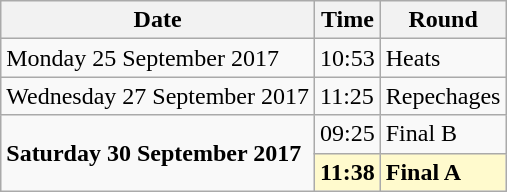<table class="wikitable">
<tr>
<th>Date</th>
<th>Time</th>
<th>Round</th>
</tr>
<tr>
<td>Monday 25 September 2017</td>
<td>10:53</td>
<td>Heats</td>
</tr>
<tr>
<td>Wednesday 27 September 2017</td>
<td>11:25</td>
<td>Repechages</td>
</tr>
<tr>
<td rowspan=2><strong>Saturday 30 September 2017</strong></td>
<td>09:25</td>
<td>Final B</td>
</tr>
<tr>
<td style=background:lemonchiffon><strong>11:38</strong></td>
<td style=background:lemonchiffon><strong>Final A</strong></td>
</tr>
</table>
